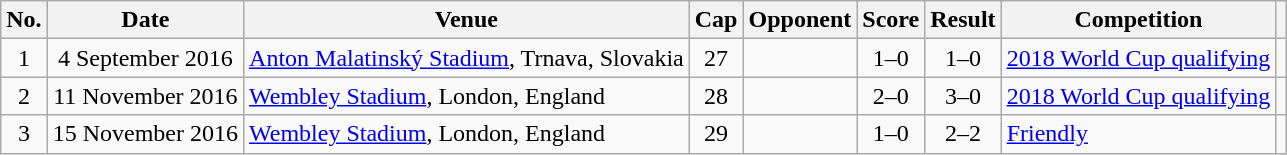<table class="wikitable sortable">
<tr>
<th scope=col>No.</th>
<th scope=col>Date</th>
<th scope=col>Venue</th>
<th scope=col>Cap</th>
<th scope=col>Opponent</th>
<th scope=col>Score</th>
<th scope=col>Result</th>
<th scope=col>Competition</th>
<th scope=col class=unsortable></th>
</tr>
<tr>
<td align=center>1</td>
<td align=center>4 September 2016</td>
<td><a href='#'>Anton Malatinský Stadium</a>, Trnava, Slovakia</td>
<td align=center>27</td>
<td></td>
<td align=center>1–0</td>
<td align=center>1–0</td>
<td><a href='#'>2018 World Cup qualifying</a></td>
<td align=center></td>
</tr>
<tr>
<td align=center>2</td>
<td align=center>11 November 2016</td>
<td><a href='#'>Wembley Stadium</a>, London, England</td>
<td align=center>28</td>
<td></td>
<td align=center>2–0</td>
<td align=center>3–0</td>
<td><a href='#'>2018 World Cup qualifying</a></td>
<td align="center"></td>
</tr>
<tr>
<td align=center>3</td>
<td align=center>15 November 2016</td>
<td><a href='#'>Wembley Stadium</a>, London, England</td>
<td align="center">29</td>
<td></td>
<td align=center>1–0</td>
<td align=center>2–2</td>
<td><a href='#'>Friendly</a></td>
<td align=center></td>
</tr>
</table>
